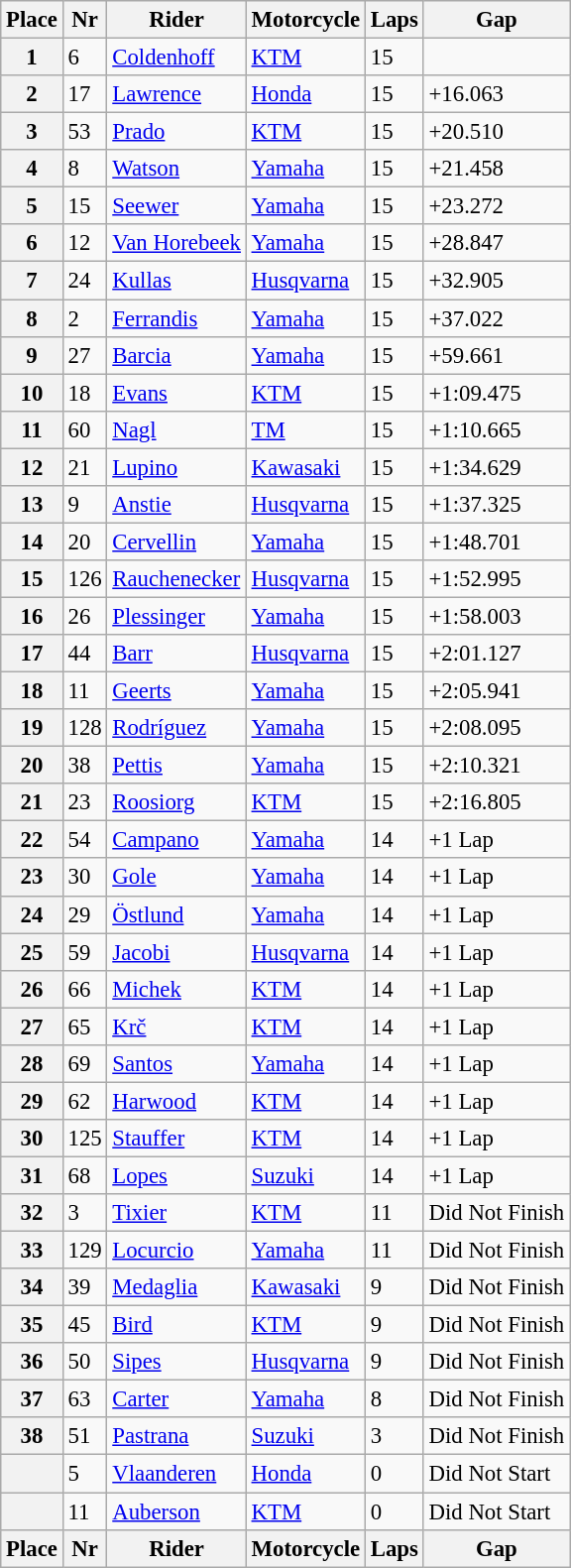<table class="wikitable" style="font-size: 95%">
<tr>
<th>Place</th>
<th>Nr</th>
<th>Rider</th>
<th>Motorcycle</th>
<th>Laps</th>
<th>Gap</th>
</tr>
<tr>
<th>1</th>
<td>6</td>
<td> <a href='#'>Coldenhoff</a></td>
<td><a href='#'>KTM</a></td>
<td>15</td>
<td></td>
</tr>
<tr>
<th>2</th>
<td>17</td>
<td> <a href='#'>Lawrence</a></td>
<td><a href='#'>Honda</a></td>
<td>15</td>
<td>+16.063</td>
</tr>
<tr>
<th>3</th>
<td>53</td>
<td> <a href='#'>Prado</a></td>
<td><a href='#'>KTM</a></td>
<td>15</td>
<td>+20.510</td>
</tr>
<tr>
<th>4</th>
<td>8</td>
<td> <a href='#'>Watson</a></td>
<td><a href='#'>Yamaha</a></td>
<td>15</td>
<td>+21.458</td>
</tr>
<tr>
<th>5</th>
<td>15</td>
<td> <a href='#'>Seewer</a></td>
<td><a href='#'>Yamaha</a></td>
<td>15</td>
<td>+23.272</td>
</tr>
<tr>
<th>6</th>
<td>12</td>
<td> <a href='#'>Van Horebeek</a></td>
<td><a href='#'>Yamaha</a></td>
<td>15</td>
<td>+28.847</td>
</tr>
<tr>
<th>7</th>
<td>24</td>
<td> <a href='#'>Kullas</a></td>
<td><a href='#'>Husqvarna</a></td>
<td>15</td>
<td>+32.905</td>
</tr>
<tr>
<th>8</th>
<td>2</td>
<td> <a href='#'>Ferrandis</a></td>
<td><a href='#'>Yamaha</a></td>
<td>15</td>
<td>+37.022</td>
</tr>
<tr>
<th>9</th>
<td>27</td>
<td> <a href='#'>Barcia</a></td>
<td><a href='#'>Yamaha</a></td>
<td>15</td>
<td>+59.661</td>
</tr>
<tr>
<th>10</th>
<td>18</td>
<td> <a href='#'>Evans</a></td>
<td><a href='#'>KTM</a></td>
<td>15</td>
<td>+1:09.475</td>
</tr>
<tr>
<th>11</th>
<td>60</td>
<td> <a href='#'>Nagl</a></td>
<td><a href='#'>TM</a></td>
<td>15</td>
<td>+1:10.665</td>
</tr>
<tr>
<th>12</th>
<td>21</td>
<td> <a href='#'>Lupino</a></td>
<td><a href='#'>Kawasaki</a></td>
<td>15</td>
<td>+1:34.629</td>
</tr>
<tr>
<th>13</th>
<td>9</td>
<td> <a href='#'>Anstie</a></td>
<td><a href='#'>Husqvarna</a></td>
<td>15</td>
<td>+1:37.325</td>
</tr>
<tr>
<th>14</th>
<td>20</td>
<td> <a href='#'>Cervellin</a></td>
<td><a href='#'>Yamaha</a></td>
<td>15</td>
<td>+1:48.701</td>
</tr>
<tr>
<th>15</th>
<td>126</td>
<td> <a href='#'>Rauchenecker</a></td>
<td><a href='#'>Husqvarna</a></td>
<td>15</td>
<td>+1:52.995</td>
</tr>
<tr>
<th>16</th>
<td>26</td>
<td> <a href='#'>Plessinger</a></td>
<td><a href='#'>Yamaha</a></td>
<td>15</td>
<td>+1:58.003</td>
</tr>
<tr>
<th>17</th>
<td>44</td>
<td> <a href='#'>Barr</a></td>
<td><a href='#'>Husqvarna</a></td>
<td>15</td>
<td>+2:01.127</td>
</tr>
<tr>
<th>18</th>
<td>11</td>
<td> <a href='#'>Geerts</a></td>
<td><a href='#'>Yamaha</a></td>
<td>15</td>
<td>+2:05.941</td>
</tr>
<tr>
<th>19</th>
<td>128</td>
<td> <a href='#'>Rodríguez</a></td>
<td><a href='#'>Yamaha</a></td>
<td>15</td>
<td>+2:08.095</td>
</tr>
<tr>
<th>20</th>
<td>38</td>
<td> <a href='#'>Pettis</a></td>
<td><a href='#'>Yamaha</a></td>
<td>15</td>
<td>+2:10.321</td>
</tr>
<tr>
<th>21</th>
<td>23</td>
<td> <a href='#'>Roosiorg</a></td>
<td><a href='#'>KTM</a></td>
<td>15</td>
<td>+2:16.805</td>
</tr>
<tr>
<th>22</th>
<td>54</td>
<td> <a href='#'>Campano</a></td>
<td><a href='#'>Yamaha</a></td>
<td>14</td>
<td>+1 Lap</td>
</tr>
<tr>
<th>23</th>
<td>30</td>
<td> <a href='#'>Gole</a></td>
<td><a href='#'>Yamaha</a></td>
<td>14</td>
<td>+1 Lap</td>
</tr>
<tr>
<th>24</th>
<td>29</td>
<td> <a href='#'>Östlund</a></td>
<td><a href='#'>Yamaha</a></td>
<td>14</td>
<td>+1 Lap</td>
</tr>
<tr>
<th>25</th>
<td>59</td>
<td> <a href='#'>Jacobi</a></td>
<td><a href='#'>Husqvarna</a></td>
<td>14</td>
<td>+1 Lap</td>
</tr>
<tr>
<th>26</th>
<td>66</td>
<td> <a href='#'>Michek</a></td>
<td><a href='#'>KTM</a></td>
<td>14</td>
<td>+1 Lap</td>
</tr>
<tr>
<th>27</th>
<td>65</td>
<td> <a href='#'>Krč</a></td>
<td><a href='#'>KTM</a></td>
<td>14</td>
<td>+1 Lap</td>
</tr>
<tr>
<th>28</th>
<td>69</td>
<td> <a href='#'>Santos</a></td>
<td><a href='#'>Yamaha</a></td>
<td>14</td>
<td>+1 Lap</td>
</tr>
<tr>
<th>29</th>
<td>62</td>
<td> <a href='#'>Harwood</a></td>
<td><a href='#'>KTM</a></td>
<td>14</td>
<td>+1 Lap</td>
</tr>
<tr>
<th>30</th>
<td>125</td>
<td> <a href='#'>Stauffer</a></td>
<td><a href='#'>KTM</a></td>
<td>14</td>
<td>+1 Lap</td>
</tr>
<tr>
<th>31</th>
<td>68</td>
<td> <a href='#'>Lopes</a></td>
<td><a href='#'>Suzuki</a></td>
<td>14</td>
<td>+1 Lap</td>
</tr>
<tr>
<th>32</th>
<td>3</td>
<td> <a href='#'>Tixier</a></td>
<td><a href='#'>KTM</a></td>
<td>11</td>
<td>Did Not Finish</td>
</tr>
<tr>
<th>33</th>
<td>129</td>
<td> <a href='#'>Locurcio</a></td>
<td><a href='#'>Yamaha</a></td>
<td>11</td>
<td>Did Not Finish</td>
</tr>
<tr>
<th>34</th>
<td>39</td>
<td> <a href='#'>Medaglia</a></td>
<td><a href='#'>Kawasaki</a></td>
<td>9</td>
<td>Did Not Finish</td>
</tr>
<tr>
<th>35</th>
<td>45</td>
<td> <a href='#'>Bird</a></td>
<td><a href='#'>KTM</a></td>
<td>9</td>
<td>Did Not Finish</td>
</tr>
<tr>
<th>36</th>
<td>50</td>
<td> <a href='#'>Sipes</a></td>
<td><a href='#'>Husqvarna</a></td>
<td>9</td>
<td>Did Not Finish</td>
</tr>
<tr>
<th>37</th>
<td>63</td>
<td> <a href='#'>Carter</a></td>
<td><a href='#'>Yamaha</a></td>
<td>8</td>
<td>Did Not Finish</td>
</tr>
<tr>
<th>38</th>
<td>51</td>
<td> <a href='#'>Pastrana</a></td>
<td><a href='#'>Suzuki</a></td>
<td>3</td>
<td>Did Not Finish</td>
</tr>
<tr>
<th></th>
<td>5</td>
<td> <a href='#'>Vlaanderen</a></td>
<td><a href='#'>Honda</a></td>
<td>0</td>
<td>Did Not Start</td>
</tr>
<tr>
<th></th>
<td>11</td>
<td> <a href='#'>Auberson</a></td>
<td><a href='#'>KTM</a></td>
<td>0</td>
<td>Did Not Start</td>
</tr>
<tr>
<th>Place</th>
<th>Nr</th>
<th>Rider</th>
<th>Motorcycle</th>
<th>Laps</th>
<th>Gap</th>
</tr>
</table>
